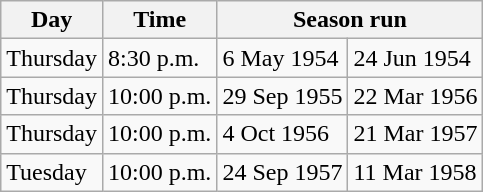<table class="wikitable">
<tr>
<th>Day</th>
<th>Time</th>
<th colspan="2">Season run</th>
</tr>
<tr>
<td>Thursday</td>
<td>8:30 p.m.</td>
<td>6 May 1954</td>
<td>24 Jun 1954</td>
</tr>
<tr>
<td>Thursday</td>
<td>10:00 p.m.</td>
<td>29 Sep 1955</td>
<td>22 Mar 1956</td>
</tr>
<tr>
<td>Thursday</td>
<td>10:00 p.m.</td>
<td>4 Oct 1956</td>
<td>21 Mar 1957</td>
</tr>
<tr>
<td>Tuesday</td>
<td>10:00 p.m.</td>
<td>24 Sep 1957</td>
<td>11 Mar 1958</td>
</tr>
</table>
